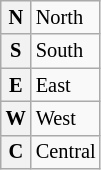<table class="wikitable" style="font-size:85%">
<tr>
<th scope="row">N</th>
<td>North</td>
</tr>
<tr>
<th scope="row">S</th>
<td>South</td>
</tr>
<tr>
<th scope="row">E</th>
<td>East</td>
</tr>
<tr>
<th scope="row">W</th>
<td>West</td>
</tr>
<tr>
<th scope="row">C</th>
<td>Central</td>
</tr>
</table>
